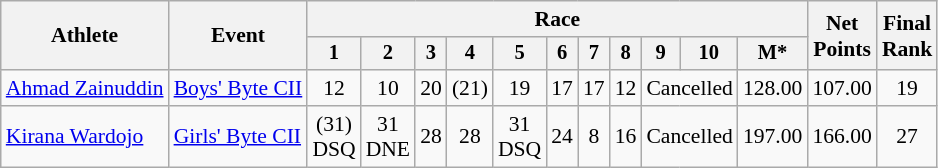<table class="wikitable" style="font-size:90%">
<tr>
<th rowspan="2">Athlete</th>
<th rowspan="2">Event</th>
<th colspan=11>Race</th>
<th rowspan=2>Net<br>Points</th>
<th rowspan=2>Final <br>Rank</th>
</tr>
<tr style="font-size:95%">
<th>1</th>
<th>2</th>
<th>3</th>
<th>4</th>
<th>5</th>
<th>6</th>
<th>7</th>
<th>8</th>
<th>9</th>
<th>10</th>
<th>M*</th>
</tr>
<tr align=center>
<td align=left><a href='#'>Ahmad Zainuddin</a></td>
<td align=left><a href='#'>Boys' Byte CII</a></td>
<td>12</td>
<td>10</td>
<td>20</td>
<td>(21)</td>
<td>19</td>
<td>17</td>
<td>17</td>
<td>12</td>
<td colspan=2>Cancelled</td>
<td>128.00</td>
<td>107.00</td>
<td>19</td>
</tr>
<tr align=center>
<td align=left><a href='#'>Kirana Wardojo</a></td>
<td align=left><a href='#'>Girls' Byte CII</a></td>
<td>(31)<br>DSQ</td>
<td>31<br>DNE</td>
<td>28</td>
<td>28</td>
<td>31<br>DSQ</td>
<td>24</td>
<td>8</td>
<td>16</td>
<td colspan=2>Cancelled</td>
<td>197.00</td>
<td>166.00</td>
<td>27</td>
</tr>
</table>
